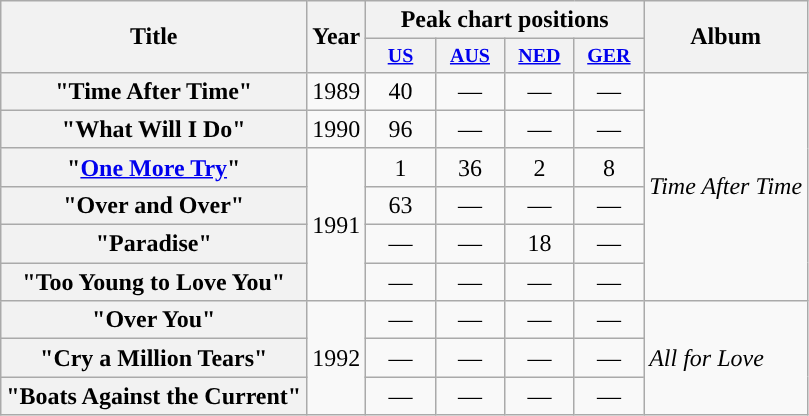<table Class = "wikitable plainrowheaders">
<tr>
<th scope="col" rowspan="2">Title</th>
<th scope="col" rowspan="2">Year</th>
<th scope="col" colspan="4">Peak chart positions</th>
<th scope="col" rowspan="2">Album</th>
</tr>
<tr Style = "font-size: smaller;">
<th style="width:40px;"><a href='#'>US</a><br></th>
<th style="width:40px;"><a href='#'>AUS</a><br></th>
<th style="width:40px;"><a href='#'>NED</a><br></th>
<th style="width:40px;"><a href='#'>GER</a><br></th>
</tr>
<tr>
<th scope="row">"Time After Time"</th>
<td style="text-align:center;">1989</td>
<td style="text-align:center;">40</td>
<td style="text-align:center;">—</td>
<td style="text-align:center;">—</td>
<td style="text-align:center;">—</td>
<td style="text-align:left;" rowspan="6"><em>Time After Time</em></td>
</tr>
<tr>
<th scope="row">"What Will I Do"</th>
<td style="text-align:center;">1990</td>
<td style="text-align:center;">96</td>
<td style="text-align:center;">—</td>
<td style="text-align:center;">—</td>
<td style="text-align:center;">—</td>
</tr>
<tr>
<th scope="row">"<a href='#'>One More Try</a>"</th>
<td style="text-align:center;" rowspan="4">1991</td>
<td style="text-align:center;">1</td>
<td style="text-align:center;">36</td>
<td style="text-align:center;">2</td>
<td style="text-align:center;">8</td>
</tr>
<tr>
<th scope="row">"Over and Over"</th>
<td style="text-align:center;">63</td>
<td style="text-align:center;">—</td>
<td style="text-align:center;">—</td>
<td style="text-align:center;">—</td>
</tr>
<tr>
<th scope="row">"Paradise"</th>
<td style="text-align:center;">—</td>
<td style="text-align:center;">—</td>
<td style="text-align:center;">18</td>
<td style="text-align:center;">—</td>
</tr>
<tr>
<th scope="row">"Too Young to Love You"</th>
<td style="text-align:center;">—</td>
<td style="text-align:center;">—</td>
<td style="text-align:center;">—</td>
<td style="text-align:center;">—</td>
</tr>
<tr>
<th scope="row">"Over You"</th>
<td style="text-align:center;" rowspan="3">1992</td>
<td style="text-align:center;">—</td>
<td style="text-align:center;">—</td>
<td style="text-align:center;">—</td>
<td style="text-align:center;">—</td>
<td style="text-align:left;" rowspan="3"><em>All for Love</em></td>
</tr>
<tr>
<th scope="row">"Cry a Million Tears"</th>
<td style="text-align:center;">—</td>
<td style="text-align:center;">—</td>
<td style="text-align:center;">—</td>
<td style="text-align:center;">—</td>
</tr>
<tr>
<th scope="row">"Boats Against the Current"</th>
<td style="text-align:center;">—</td>
<td style="text-align:center;">—</td>
<td style="text-align:center;">—</td>
<td style="text-align:center;">—</td>
</tr>
</table>
